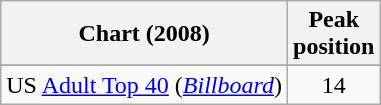<table class="wikitable sortable">
<tr>
<th align="center">Chart (2008)</th>
<th align="center">Peak<br>position</th>
</tr>
<tr>
</tr>
<tr>
<td align="left">US <a href='#'>Adult Top 40</a> (<em><a href='#'>Billboard</a></em>)</td>
<td align="center">14</td>
</tr>
</table>
